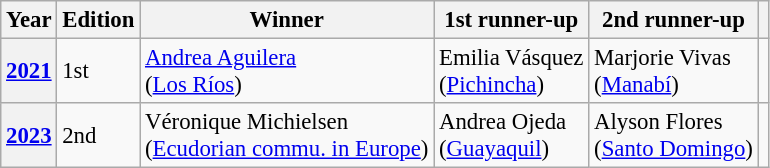<table class="wikitable defaultcenter" style="font-size:95%;">
<tr>
<th>Year</th>
<th>Edition</th>
<th>Winner</th>
<th>1st runner-up</th>
<th>2nd runner-up</th>
<th></th>
</tr>
<tr>
<th><a href='#'>2021</a></th>
<td>1st</td>
<td><a href='#'>Andrea Aguilera</a><br>(<a href='#'>Los Ríos</a>)</td>
<td>Emilia Vásquez<br>(<a href='#'>Pichincha</a>)</td>
<td>Marjorie Vivas<br>(<a href='#'>Manabí</a>)</td>
<td><br></td>
</tr>
<tr>
<th><a href='#'>2023</a></th>
<td>2nd</td>
<td>Véronique Michielsen<br>(<a href='#'>Ecudorian commu. in Europe</a>)</td>
<td>Andrea Ojeda<br>(<a href='#'>Guayaquil</a>)</td>
<td>Alyson Flores<br>(<a href='#'>Santo Domingo</a>)</td>
<td></td>
</tr>
</table>
